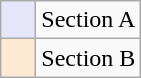<table class=wikitable>
<tr>
<td style=width:1em bgcolor=E6E6FA></td>
<td>Section A</td>
</tr>
<tr>
<td style=width:1em bgcolor=FEEAD3></td>
<td>Section B</td>
</tr>
</table>
